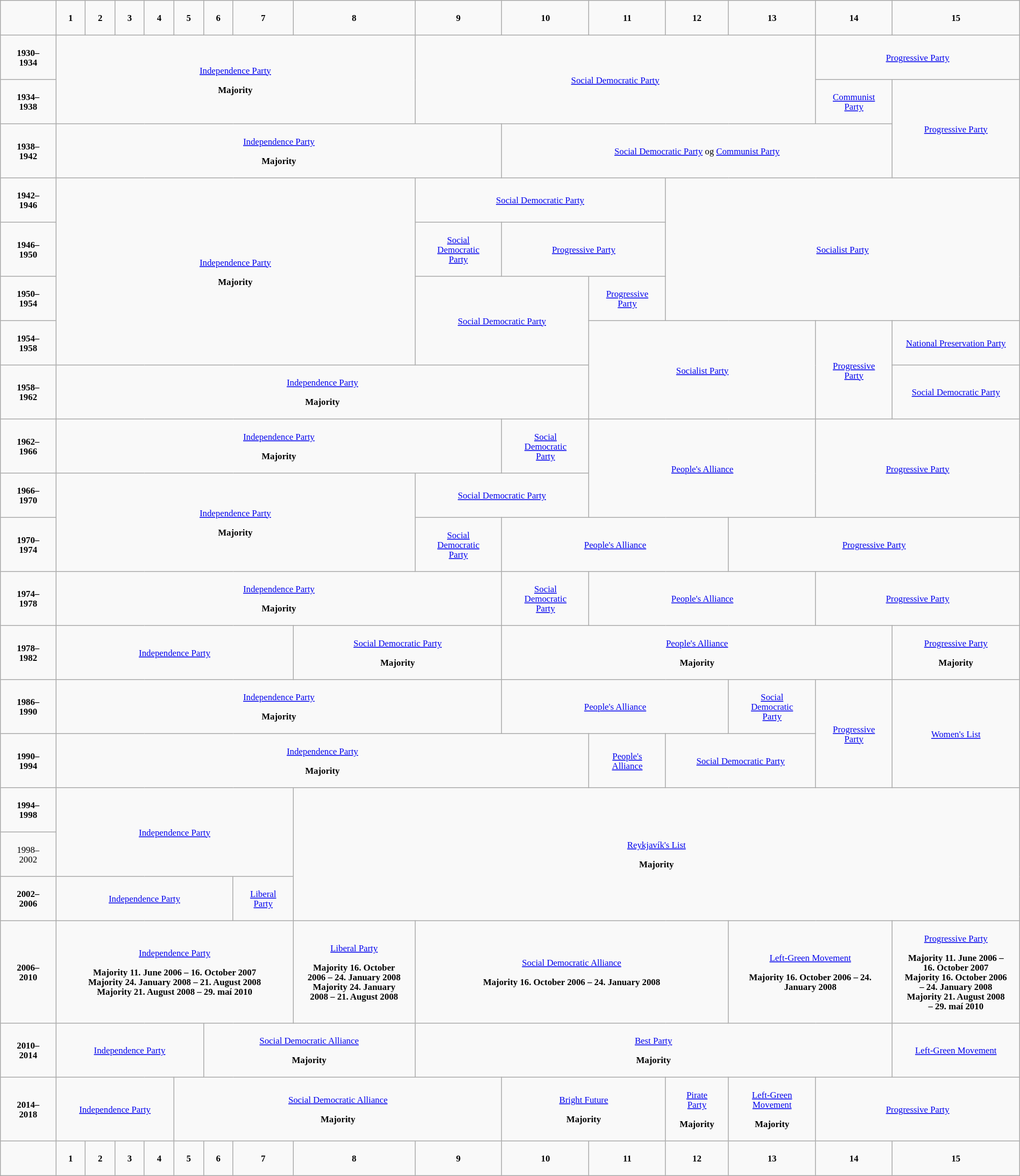<table border=1 cellpadding=15 cellspacing=0 style="background: #f9f9f9; border: 1px #aaaaaa solid; border-collapse: collapse; font-size: 70%; text-align: center;">
<tr>
<th></th>
<th>1</th>
<th>2</th>
<th>3</th>
<th>4</th>
<th>5</th>
<th>6</th>
<th>7</th>
<th>8</th>
<th>9</th>
<th>10</th>
<th>11</th>
<th>12</th>
<th>13</th>
<th>14</th>
<th>15</th>
</tr>
<tr>
<th>1930–1934</th>
<td colspan="8" rowspan="2"><a href='#'>Independence Party</a><br><br><strong>Majority</strong></td>
<td colspan="5" rowspan="2"><a href='#'>Social Democratic Party</a></td>
<td colspan="2" rowspan="1"><a href='#'>Progressive Party</a></td>
</tr>
<tr>
<th>1934–1938</th>
<td colspan="1" rowspan="1"><a href='#'>Communist Party</a></td>
<td colspan="1" rowspan="2"><a href='#'>Progressive Party</a></td>
</tr>
<tr>
<th>1938–1942</th>
<td colspan="9" rowspan="1"><a href='#'>Independence Party</a><br><br><strong>Majority</strong></td>
<td colspan="5" rowspan="1"><a href='#'>Social Democratic Party</a> og <a href='#'>Communist Party</a></td>
</tr>
<tr>
<th>1942–1946</th>
<td colspan="8" rowspan="4"><a href='#'>Independence Party</a><br><br><strong>Majority</strong></td>
<td colspan="3" rowspan="1"><a href='#'>Social Democratic Party</a></td>
<td colspan="4" rowspan="3"><a href='#'>Socialist Party</a></td>
</tr>
<tr>
<th>1946–1950</th>
<td colspan="1" rowspan="1"><a href='#'>Social Democratic Party</a></td>
<td colspan="2" rowspan="1"><a href='#'>Progressive Party</a></td>
</tr>
<tr>
<th>1950–1954</th>
<td colspan="2" rowspan="2"><a href='#'>Social Democratic Party</a></td>
<td colspan="1" rowspan="1"><a href='#'>Progressive Party</a></td>
</tr>
<tr>
<th>1954–1958</th>
<td colspan="3" rowspan="2"><a href='#'>Socialist Party</a></td>
<td colspan="1" rowspan="2"><a href='#'>Progressive Party</a></td>
<td colspan="1" rowspan="1"><a href='#'>National Preservation Party</a></td>
</tr>
<tr>
<th>1958–1962</th>
<td colspan="10" rowspan="1"><a href='#'>Independence Party</a><br><br><strong>Majority</strong></td>
<td colspan="1" rowspan="1"><a href='#'>Social Democratic Party</a></td>
</tr>
<tr>
<th>1962–1966</th>
<td colspan="9" rowspan="1"><a href='#'>Independence Party</a><br><br><strong>Majority</strong></td>
<td colspan="1" rowspan="1"><a href='#'>Social Democratic Party</a></td>
<td colspan="3" rowspan="2"><a href='#'>People's Alliance</a></td>
<td colspan="2" rowspan="2"><a href='#'>Progressive Party</a></td>
</tr>
<tr>
<th>1966–1970</th>
<td colspan="8" rowspan="2"><a href='#'>Independence Party</a><br><br><strong>Majority</strong></td>
<td colspan="2" rowspan="1"><a href='#'>Social Democratic Party</a></td>
</tr>
<tr>
<th>1970–1974</th>
<td colspan="1" rowspan="1"><a href='#'>Social Democratic Party</a></td>
<td colspan="3" rowspan="1"><a href='#'>People's Alliance</a></td>
<td colspan="3" rowspan="1"><a href='#'>Progressive Party</a></td>
</tr>
<tr>
<th>1974–1978</th>
<td colspan="9" rowspan="1"><a href='#'>Independence Party</a><br><br><strong>Majority</strong></td>
<td colspan="1" rowspan="1"><a href='#'>Social Democratic Party</a></td>
<td colspan="3" rowspan="1"><a href='#'>People's Alliance</a></td>
<td colspan="2" rowspan="1"><a href='#'>Progressive Party</a></td>
</tr>
<tr>
<th>1978–1982</th>
<td colspan="7" rowspan="1"><a href='#'>Independence Party</a></td>
<td colspan="2" rowspan="1"><a href='#'>Social Democratic Party</a><br><br><strong>Majority</strong></td>
<td colspan="5" rowspan="1"><a href='#'>People's Alliance</a><br><br><strong>Majority</strong></td>
<td colspan="1" rowspan="1"><a href='#'>Progressive Party</a><br><br><strong>Majority</strong></td>
</tr>
<tr>
<th>1986–1990</th>
<td colspan="9" rowspan="1"><a href='#'>Independence Party</a><br><br><strong>Majority</strong></td>
<td colspan="3" rowspan="1"><a href='#'>People's Alliance</a></td>
<td colspan="1" rowspan="1"><a href='#'>Social Democratic Party</a></td>
<td colspan="1" rowspan="2"><a href='#'>Progressive Party</a></td>
<td colspan="1" rowspan="2"><a href='#'>Women's List</a></td>
</tr>
<tr>
<th>1990–1994</th>
<td colspan="10" rowspan="1"><a href='#'>Independence Party</a><br><br><strong>Majority</strong></td>
<td colspan="1" rowspan="1"><a href='#'>People's Alliance</a></td>
<td colspan="2" rowspan="1"><a href='#'>Social Democratic Party</a></td>
</tr>
<tr>
<th>1994–1998</th>
<td colspan="7" rowspan="2"><a href='#'>Independence Party</a></td>
<td colspan="8" rowspan="3"><a href='#'>Reykjavík's List</a><br><br><strong>Majority</strong></td>
</tr>
<tr>
<td>1998–2002</td>
</tr>
<tr>
<th>2002–2006</th>
<td colspan="6" rowspan="1"><a href='#'>Independence Party</a></td>
<td colspan="1" rowspan="1"><a href='#'>Liberal Party</a></td>
</tr>
<tr>
<th>2006–2010</th>
<td colspan="7" rowspan="1"><a href='#'>Independence Party</a><br><br><strong>Majority 11. June 2006 – 16. October 2007</strong><br>
<strong>Majority 24. January 2008 – 21. August 2008</strong><br>
<strong>Majority 21. August 2008 – 29. maí 2010</strong></td>
<td colspan="1" rowspan="1"><a href='#'>Liberal Party</a><br><br><strong>Majority 16. October 2006 – 24. January 2008</strong><br>
<strong>Majority 24. January 2008 – 21. August 2008</strong></td>
<td colspan="4" rowspan="1"><a href='#'>Social Democratic Alliance</a><br><br><strong>Majority 16. October 2006 – 24. January 2008</strong></td>
<td colspan="2" rowspan="1"><a href='#'>Left-Green Movement</a><br><br><strong>Majority 16. October 2006 – 24. January 2008</strong></td>
<td colspan="1" rowspan="1"><a href='#'>Progressive Party</a><br><br><strong>Majority 11. June 2006 – 16. October 2007</strong><br>
<strong>Majority 16. October 2006 – 24. January 2008</strong><br>
<strong>Majority 21. August 2008 – 29. maí 2010</strong></td>
</tr>
<tr>
<th>2010–2014</th>
<td colspan="5" rowspan="1"><a href='#'>Independence Party</a></td>
<td colspan="3" rowspan="1"><a href='#'>Social Democratic Alliance</a><br><br><strong>Majority</strong></td>
<td colspan="6" rowspan="1"><a href='#'>Best Party</a><br><br><strong>Majority</strong></td>
<td colspan="1" rowspan="1"><a href='#'>Left-Green Movement</a></td>
</tr>
<tr>
<th>2014–2018</th>
<td colspan="4" rowspan="1"><a href='#'>Independence Party</a></td>
<td colspan="5" rowspan="1"><a href='#'>Social Democratic Alliance</a><br><br><strong>Majority</strong></td>
<td colspan="2" rowspan="1"><a href='#'>Bright Future</a><br><br><strong>Majority</strong></td>
<td colspan="1" rowspan="1"><a href='#'>Pirate Party</a><br><br><strong>Majority</strong></td>
<td colspan="1" rowspan="1"><a href='#'>Left-Green Movement</a><br><br><strong>Majority</strong></td>
<td colspan="2" rowspan="1"><a href='#'>Progressive Party</a></td>
</tr>
<tr>
<th></th>
<th>1</th>
<th>2</th>
<th>3</th>
<th>4</th>
<th>5</th>
<th>6</th>
<th>7</th>
<th>8</th>
<th>9</th>
<th>10</th>
<th>11</th>
<th>12</th>
<th>13</th>
<th>14</th>
<th>15</th>
</tr>
</table>
